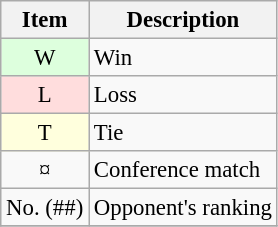<table class="wikitable" style="font-size:95%">
<tr>
<th>Item</th>
<th>Description</th>
</tr>
<tr>
<td style="background-color: #dfd;" align=center>W</td>
<td>Win</td>
</tr>
<tr>
<td style="background-color: #fdd;" align=center>L</td>
<td>Loss</td>
</tr>
<tr>
<td style="background-color: #ffd;" align=center>T</td>
<td>Tie</td>
</tr>
<tr>
<td align=center>¤</td>
<td>Conference match</td>
</tr>
<tr>
<td>No. (##)</td>
<td>Opponent's ranking</td>
</tr>
<tr>
</tr>
</table>
